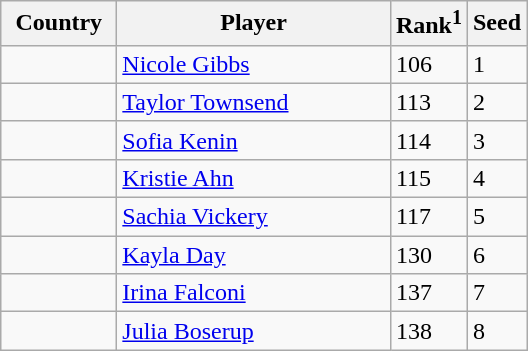<table class="sortable wikitable">
<tr>
<th width="70">Country</th>
<th width="175">Player</th>
<th>Rank<sup>1</sup></th>
<th>Seed</th>
</tr>
<tr>
<td></td>
<td><a href='#'>Nicole Gibbs</a></td>
<td>106</td>
<td>1</td>
</tr>
<tr>
<td></td>
<td><a href='#'>Taylor Townsend</a></td>
<td>113</td>
<td>2</td>
</tr>
<tr>
<td></td>
<td><a href='#'>Sofia Kenin</a></td>
<td>114</td>
<td>3</td>
</tr>
<tr>
<td></td>
<td><a href='#'>Kristie Ahn</a></td>
<td>115</td>
<td>4</td>
</tr>
<tr>
<td></td>
<td><a href='#'>Sachia Vickery</a></td>
<td>117</td>
<td>5</td>
</tr>
<tr>
<td></td>
<td><a href='#'>Kayla Day</a></td>
<td>130</td>
<td>6</td>
</tr>
<tr>
<td></td>
<td><a href='#'>Irina Falconi</a></td>
<td>137</td>
<td>7</td>
</tr>
<tr>
<td></td>
<td><a href='#'>Julia Boserup</a></td>
<td>138</td>
<td>8</td>
</tr>
</table>
